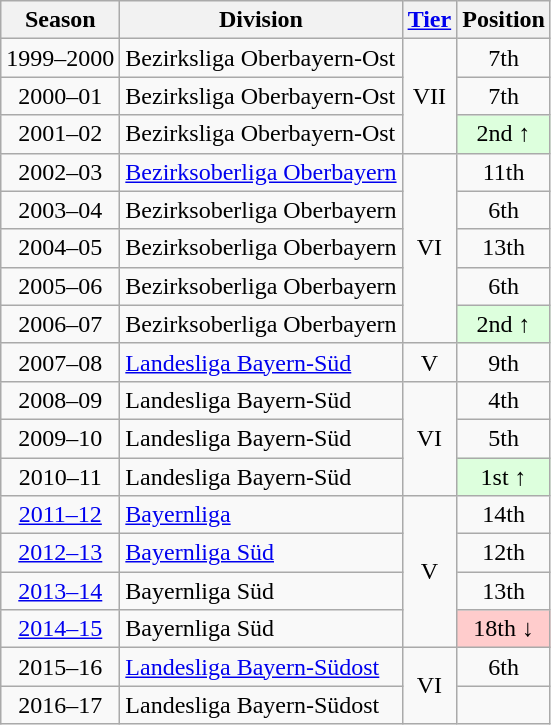<table class="wikitable">
<tr>
<th>Season</th>
<th>Division</th>
<th><a href='#'>Tier</a></th>
<th>Position</th>
</tr>
<tr align="center">
<td>1999–2000</td>
<td align="left">Bezirksliga Oberbayern-Ost</td>
<td rowspan=3>VII</td>
<td>7th</td>
</tr>
<tr align="center">
<td>2000–01</td>
<td align="left">Bezirksliga Oberbayern-Ost</td>
<td>7th</td>
</tr>
<tr align="center">
<td>2001–02</td>
<td align="left">Bezirksliga Oberbayern-Ost</td>
<td style="background:#ddffdd">2nd ↑</td>
</tr>
<tr align="center">
<td>2002–03</td>
<td align="left"><a href='#'>Bezirksoberliga Oberbayern</a></td>
<td rowspan=5>VI</td>
<td>11th</td>
</tr>
<tr align="center">
<td>2003–04</td>
<td align="left">Bezirksoberliga Oberbayern</td>
<td>6th</td>
</tr>
<tr align="center">
<td>2004–05</td>
<td align="left">Bezirksoberliga Oberbayern</td>
<td>13th</td>
</tr>
<tr align="center">
<td>2005–06</td>
<td align="left">Bezirksoberliga Oberbayern</td>
<td>6th</td>
</tr>
<tr align="center">
<td>2006–07</td>
<td align="left">Bezirksoberliga Oberbayern</td>
<td style="background:#ddffdd">2nd ↑</td>
</tr>
<tr align="center">
<td>2007–08</td>
<td align="left"><a href='#'>Landesliga Bayern-Süd</a></td>
<td>V</td>
<td>9th</td>
</tr>
<tr align="center">
<td>2008–09</td>
<td align="left">Landesliga Bayern-Süd</td>
<td rowspan=3>VI</td>
<td>4th</td>
</tr>
<tr align="center">
<td>2009–10</td>
<td align="left">Landesliga Bayern-Süd</td>
<td>5th</td>
</tr>
<tr align="center">
<td>2010–11</td>
<td align="left">Landesliga Bayern-Süd</td>
<td style="background:#ddffdd">1st ↑</td>
</tr>
<tr align="center">
<td><a href='#'>2011–12</a></td>
<td align="left"><a href='#'>Bayernliga</a></td>
<td rowspan=4>V</td>
<td>14th</td>
</tr>
<tr align="center">
<td><a href='#'>2012–13</a></td>
<td align="left"><a href='#'>Bayernliga Süd</a></td>
<td>12th</td>
</tr>
<tr align="center">
<td><a href='#'>2013–14</a></td>
<td align="left">Bayernliga Süd</td>
<td>13th</td>
</tr>
<tr align="center">
<td><a href='#'>2014–15</a></td>
<td align="left">Bayernliga Süd</td>
<td style="background:#ffcccc">18th ↓</td>
</tr>
<tr align="center">
<td>2015–16</td>
<td align="left"><a href='#'>Landesliga Bayern-Südost</a></td>
<td rowspan=2>VI</td>
<td>6th</td>
</tr>
<tr align="center">
<td>2016–17</td>
<td align="left">Landesliga Bayern-Südost</td>
<td></td>
</tr>
</table>
